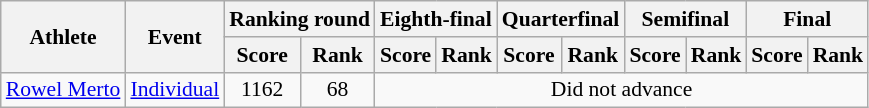<table class="wikitable" style="font-size:90%">
<tr>
<th rowspan="2">Athlete</th>
<th rowspan="2">Event</th>
<th colspan="2">Ranking round</th>
<th colspan="2">Eighth-final</th>
<th colspan="2">Quarterfinal</th>
<th colspan="2">Semifinal</th>
<th colspan="2">Final</th>
</tr>
<tr>
<th>Score</th>
<th>Rank</th>
<th>Score</th>
<th>Rank</th>
<th>Score</th>
<th>Rank</th>
<th>Score</th>
<th>Rank</th>
<th>Score</th>
<th>Rank</th>
</tr>
<tr>
<td><a href='#'>Rowel Merto</a></td>
<td><a href='#'>Individual</a></td>
<td align=center>1162</td>
<td align=center>68</td>
<td colspan=8 align=center>Did not advance</td>
</tr>
</table>
